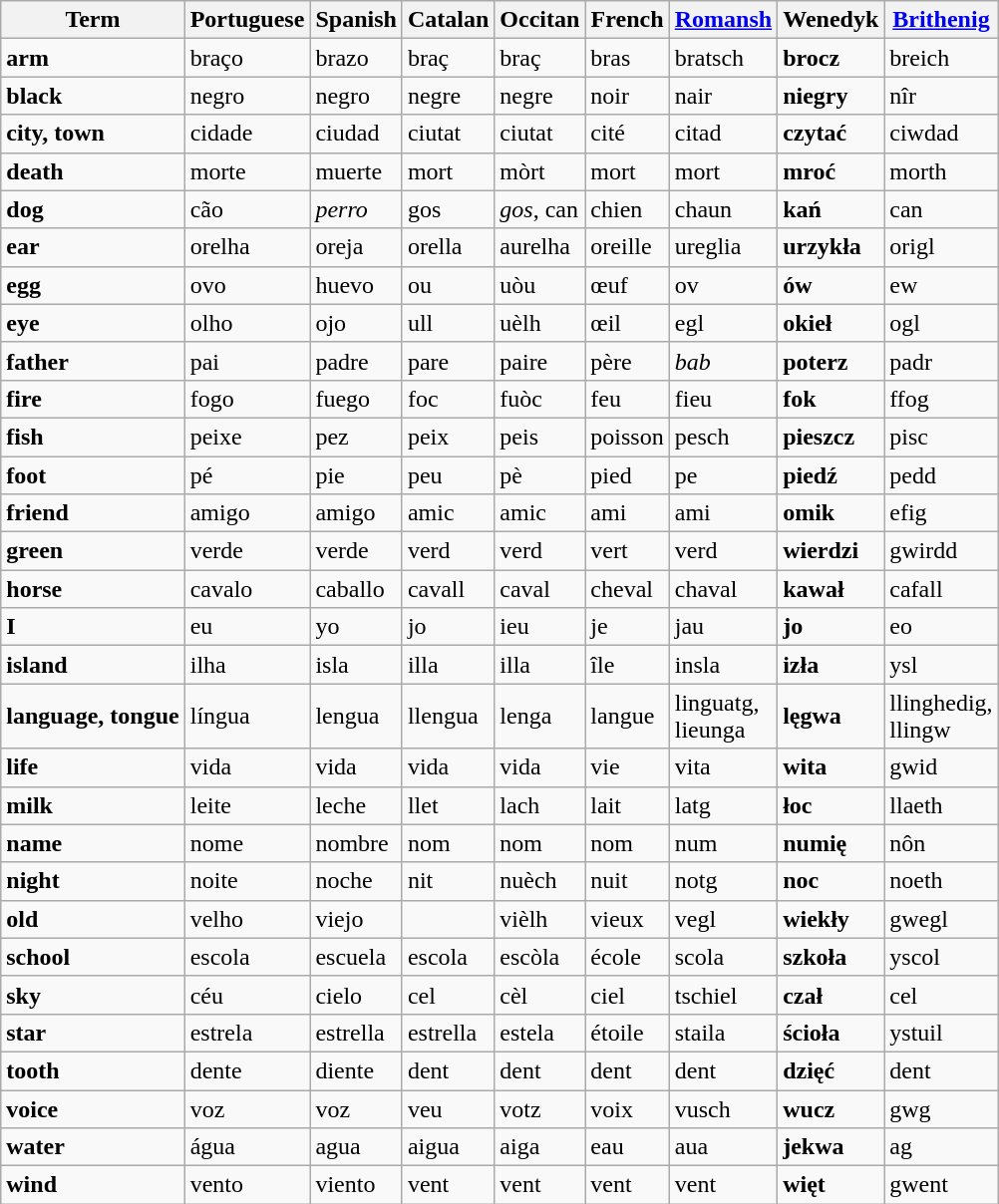<table class="wikitable">
<tr>
<th>Term</th>
<th>Portuguese</th>
<th>Spanish</th>
<th>Catalan</th>
<th>Occitan</th>
<th>French</th>
<th><a href='#'>Romansh</a></th>
<th><strong>Wenedyk</strong></th>
<th><a href='#'>Brithenig</a></th>
</tr>
<tr>
<td><strong>arm</strong></td>
<td> braço</td>
<td> brazo</td>
<td> braç</td>
<td> braç</td>
<td> bras</td>
<td> bratsch</td>
<td><strong>brocz</strong></td>
<td> breich</td>
</tr>
<tr>
<td><strong>black</strong></td>
<td> negro</td>
<td> negro</td>
<td> negre</td>
<td> negre</td>
<td> noir</td>
<td> nair</td>
<td><strong>niegry</strong></td>
<td> nîr</td>
</tr>
<tr>
<td><strong>city, town</strong></td>
<td> cidade</td>
<td> ciudad</td>
<td> ciutat</td>
<td> ciutat</td>
<td> cité</td>
<td> citad</td>
<td><strong>czytać</strong></td>
<td> ciwdad</td>
</tr>
<tr>
<td><strong>death</strong></td>
<td> morte</td>
<td> muerte</td>
<td> mort</td>
<td> mòrt</td>
<td> mort</td>
<td> mort</td>
<td><strong>mroć</strong></td>
<td> morth</td>
</tr>
<tr>
<td><strong>dog</strong></td>
<td> cão</td>
<td> <em>perro</em></td>
<td> gos</td>
<td> <em>gos</em>, can</td>
<td> chien</td>
<td> chaun</td>
<td><strong>kań</strong></td>
<td> can</td>
</tr>
<tr>
<td><strong>ear</strong></td>
<td> orelha</td>
<td> oreja</td>
<td> orella</td>
<td> aurelha</td>
<td> oreille</td>
<td> ureglia</td>
<td><strong>urzykła</strong></td>
<td> origl</td>
</tr>
<tr>
<td><strong>egg</strong></td>
<td> ovo</td>
<td> huevo</td>
<td> ou</td>
<td> uòu</td>
<td> œuf</td>
<td> ov</td>
<td><strong>ów</strong></td>
<td> ew</td>
</tr>
<tr>
<td><strong>eye</strong></td>
<td> olho</td>
<td> ojo</td>
<td> ull</td>
<td> uèlh</td>
<td> œil</td>
<td> egl</td>
<td><strong>okieł</strong></td>
<td> ogl</td>
</tr>
<tr>
<td><strong>father</strong></td>
<td> pai</td>
<td> padre</td>
<td> pare</td>
<td> paire</td>
<td> père</td>
<td> <em>bab</em></td>
<td><strong>poterz</strong></td>
<td> padr</td>
</tr>
<tr>
<td><strong>fire</strong></td>
<td> fogo</td>
<td> fuego</td>
<td> foc</td>
<td> fuòc</td>
<td> feu</td>
<td> fieu</td>
<td><strong>fok</strong></td>
<td> ffog</td>
</tr>
<tr>
<td><strong>fish</strong></td>
<td> peixe</td>
<td> pez</td>
<td> peix</td>
<td> peis</td>
<td> poisson</td>
<td> pesch</td>
<td><strong>pieszcz</strong></td>
<td> pisc</td>
</tr>
<tr>
<td><strong>foot</strong></td>
<td> pé</td>
<td> pie</td>
<td> peu</td>
<td> pè</td>
<td> pied</td>
<td> pe</td>
<td><strong>piedź</strong></td>
<td> pedd</td>
</tr>
<tr>
<td><strong>friend</strong></td>
<td> amigo</td>
<td> amigo</td>
<td> amic</td>
<td> amic</td>
<td> ami</td>
<td> ami</td>
<td><strong>omik</strong></td>
<td> efig</td>
</tr>
<tr>
<td><strong>green</strong></td>
<td> verde</td>
<td> verde</td>
<td> verd</td>
<td> verd</td>
<td> vert</td>
<td> verd</td>
<td><strong>wierdzi</strong></td>
<td> gwirdd</td>
</tr>
<tr>
<td><strong>horse</strong></td>
<td> cavalo</td>
<td> caballo</td>
<td> cavall</td>
<td> caval</td>
<td> cheval</td>
<td> chaval</td>
<td><strong>kawał</strong></td>
<td> cafall</td>
</tr>
<tr>
<td><strong>I</strong></td>
<td> eu</td>
<td> yo</td>
<td> jo</td>
<td> ieu</td>
<td> je</td>
<td> jau</td>
<td><strong>jo</strong></td>
<td> eo</td>
</tr>
<tr>
<td><strong>island</strong></td>
<td> ilha</td>
<td> isla</td>
<td> illa</td>
<td> illa</td>
<td> île</td>
<td> insla</td>
<td><strong>izła</strong></td>
<td> ysl</td>
</tr>
<tr>
<td><strong>language, tongue</strong></td>
<td> língua</td>
<td> lengua</td>
<td> llengua</td>
<td> lenga</td>
<td> langue</td>
<td> linguatg,<br>lieunga</td>
<td><strong>lęgwa</strong></td>
<td> llinghedig,<br>llingw</td>
</tr>
<tr>
<td><strong>life</strong></td>
<td> vida</td>
<td> vida</td>
<td> vida</td>
<td> vida</td>
<td> vie</td>
<td> vita</td>
<td><strong>wita</strong></td>
<td> gwid</td>
</tr>
<tr>
<td><strong>milk</strong></td>
<td> leite</td>
<td> leche</td>
<td> llet</td>
<td> lach</td>
<td> lait</td>
<td> latg</td>
<td><strong>łoc</strong></td>
<td> llaeth</td>
</tr>
<tr>
<td><strong>name</strong></td>
<td> nome</td>
<td> nombre</td>
<td> nom</td>
<td> nom</td>
<td> nom</td>
<td> num</td>
<td><strong>numię</strong></td>
<td> nôn</td>
</tr>
<tr>
<td><strong>night</strong></td>
<td> noite</td>
<td> noche</td>
<td> nit</td>
<td> nuèch</td>
<td> nuit</td>
<td> notg</td>
<td><strong>noc</strong></td>
<td> noeth</td>
</tr>
<tr>
<td><strong>old</strong></td>
<td> velho</td>
<td> viejo</td>
<td> </td>
<td> vièlh</td>
<td> vieux</td>
<td> vegl</td>
<td><strong>wiekły</strong></td>
<td> gwegl</td>
</tr>
<tr>
<td><strong>school</strong></td>
<td> escola</td>
<td> escuela</td>
<td> escola</td>
<td> escòla</td>
<td> école</td>
<td> scola</td>
<td><strong>szkoła</strong></td>
<td>  yscol</td>
</tr>
<tr>
<td><strong>sky</strong></td>
<td> céu</td>
<td> cielo</td>
<td> cel</td>
<td> cèl</td>
<td> ciel</td>
<td> tschiel</td>
<td><strong>czał</strong></td>
<td> cel</td>
</tr>
<tr>
<td><strong>star</strong></td>
<td> estrela</td>
<td> estrella</td>
<td> estrella</td>
<td> estela</td>
<td> étoile</td>
<td> staila</td>
<td><strong>ścioła</strong></td>
<td> ystuil</td>
</tr>
<tr>
<td><strong>tooth</strong></td>
<td> dente</td>
<td> diente</td>
<td> dent</td>
<td> dent</td>
<td> dent</td>
<td> dent</td>
<td><strong>dzięć</strong></td>
<td> dent</td>
</tr>
<tr>
<td><strong>voice</strong></td>
<td> voz</td>
<td> voz</td>
<td> veu</td>
<td> votz</td>
<td> voix</td>
<td> vusch</td>
<td><strong>wucz</strong></td>
<td>  gwg</td>
</tr>
<tr>
<td><strong>water</strong></td>
<td> água</td>
<td> agua</td>
<td> aigua</td>
<td> aiga</td>
<td> eau</td>
<td> aua</td>
<td><strong>jekwa</strong></td>
<td> ag</td>
</tr>
<tr>
<td><strong>wind</strong></td>
<td> vento</td>
<td> viento</td>
<td> vent</td>
<td> vent</td>
<td> vent</td>
<td> vent</td>
<td><strong>więt</strong></td>
<td> gwent</td>
</tr>
</table>
